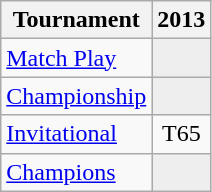<table class="wikitable" style="text-align:center;">
<tr>
<th>Tournament</th>
<th>2013</th>
</tr>
<tr>
<td align="left"><a href='#'>Match Play</a></td>
<td style="background:#eeeeee;"></td>
</tr>
<tr>
<td align="left"><a href='#'>Championship</a></td>
<td style="background:#eeeeee;"></td>
</tr>
<tr>
<td align="left"><a href='#'>Invitational</a></td>
<td>T65</td>
</tr>
<tr>
<td align="left"><a href='#'>Champions</a></td>
<td style="background:#eeeeee;"></td>
</tr>
</table>
